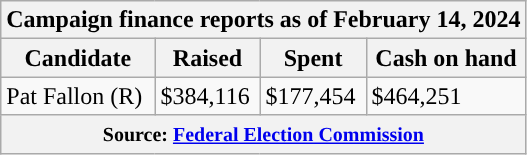<table class="wikitable sortable">
<tr>
<th colspan=4>Campaign finance reports as of February 14, 2024</th>
</tr>
<tr style="text-align:center;">
<th>Candidate</th>
<th>Raised</th>
<th>Spent</th>
<th>Cash on hand</th>
</tr>
<tr>
<td style="background-color:">Pat Fallon (R)</td>
<td>$384,116</td>
<td>$177,454</td>
<td>$464,251</td>
</tr>
<tr>
<th colspan="4"><small>Source: <a href='#'>Federal Election Commission</a></small></th>
</tr>
</table>
